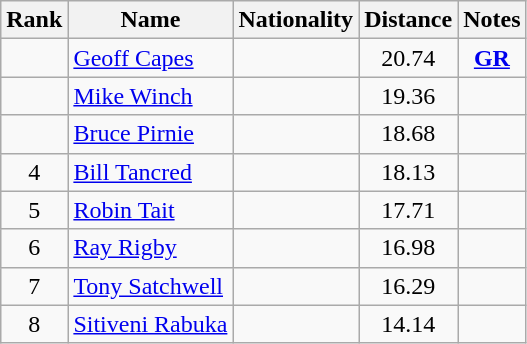<table class="wikitable sortable" style=" text-align:center;">
<tr>
<th scope=col>Rank</th>
<th scope=col>Name</th>
<th scope=col>Nationality</th>
<th scope=col>Distance</th>
<th scope=col>Notes</th>
</tr>
<tr>
<td></td>
<td style="text-align:left;"><a href='#'>Geoff Capes</a></td>
<td style="text-align:left;"></td>
<td>20.74</td>
<td><strong><a href='#'>GR</a></strong></td>
</tr>
<tr>
<td></td>
<td style="text-align:left;"><a href='#'>Mike Winch</a></td>
<td style="text-align:left;"></td>
<td>19.36</td>
<td></td>
</tr>
<tr>
<td></td>
<td style="text-align:left;"><a href='#'>Bruce Pirnie</a></td>
<td style="text-align:left;"></td>
<td>18.68</td>
<td></td>
</tr>
<tr>
<td>4</td>
<td style="text-align:left;"><a href='#'>Bill Tancred</a></td>
<td style="text-align:left;"></td>
<td>18.13</td>
<td></td>
</tr>
<tr>
<td>5</td>
<td style="text-align:left;"><a href='#'>Robin Tait</a></td>
<td style="text-align:left;"></td>
<td>17.71</td>
<td></td>
</tr>
<tr>
<td>6</td>
<td style="text-align:left;"><a href='#'>Ray Rigby</a></td>
<td style="text-align:left;"></td>
<td>16.98</td>
<td></td>
</tr>
<tr>
<td>7</td>
<td style="text-align:left;"><a href='#'>Tony Satchwell</a></td>
<td style="text-align:left;"></td>
<td>16.29</td>
<td></td>
</tr>
<tr>
<td>8</td>
<td style="text-align:left;"><a href='#'>Sitiveni Rabuka</a></td>
<td style="text-align:left;"></td>
<td>14.14</td>
<td></td>
</tr>
</table>
